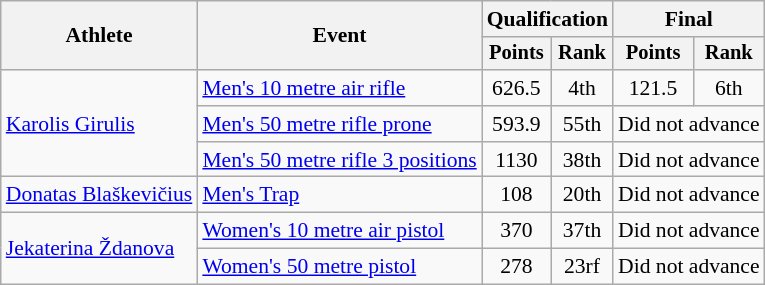<table class="wikitable" style="font-size:90%">
<tr>
<th rowspan="2">Athlete</th>
<th rowspan="2">Event</th>
<th colspan=2>Qualification</th>
<th colspan=2>Final</th>
</tr>
<tr style="font-size:95%">
<th>Points</th>
<th>Rank</th>
<th>Points</th>
<th>Rank</th>
</tr>
<tr align=center>
<td rowspan="3" align=left><a href='#'>Karolis Girulis</a></td>
<td align=left><a href='#'>Men's 10 metre air rifle</a></td>
<td>626.5</td>
<td>4th</td>
<td>121.5</td>
<td>6th</td>
</tr>
<tr align=center>
<td align=left><a href='#'>Men's 50 metre rifle prone</a></td>
<td>593.9</td>
<td>55th</td>
<td colspan=2>Did not advance</td>
</tr>
<tr align=center>
<td align=left><a href='#'>Men's 50 metre rifle 3 positions</a></td>
<td>1130</td>
<td>38th</td>
<td colspan=2>Did not advance</td>
</tr>
<tr align=center>
<td align=left><a href='#'>Donatas Blaškevičius</a></td>
<td align=left><a href='#'>Men's Trap</a></td>
<td>108</td>
<td>20th</td>
<td colspan=2>Did not advance</td>
</tr>
<tr align=center>
<td rowspan="2" align=left><a href='#'>Jekaterina Ždanova</a></td>
<td align=left><a href='#'>Women's 10 metre air pistol</a></td>
<td>370</td>
<td>37th</td>
<td colspan=2>Did not advance</td>
</tr>
<tr align=center>
<td align=left><a href='#'>Women's 50 metre pistol</a></td>
<td>278</td>
<td>23rf</td>
<td colspan=2>Did not advance</td>
</tr>
</table>
